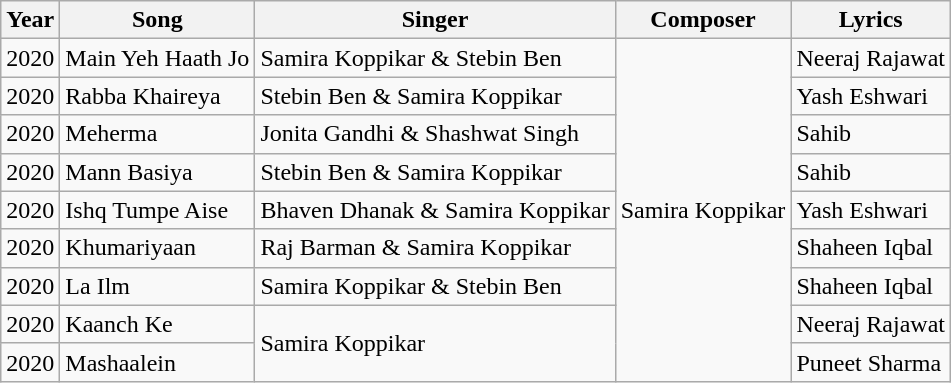<table class="wikitable">
<tr>
<th>Year</th>
<th>Song</th>
<th>Singer</th>
<th>Composer</th>
<th>Lyrics</th>
</tr>
<tr>
<td>2020</td>
<td>Main Yeh Haath Jo</td>
<td>Samira Koppikar & Stebin Ben</td>
<td rowspan="9">Samira Koppikar</td>
<td>Neeraj Rajawat</td>
</tr>
<tr>
<td>2020</td>
<td>Rabba Khaireya</td>
<td>Stebin Ben & Samira Koppikar</td>
<td>Yash Eshwari</td>
</tr>
<tr>
<td>2020</td>
<td>Meherma</td>
<td>Jonita Gandhi & Shashwat Singh</td>
<td>Sahib</td>
</tr>
<tr>
<td>2020</td>
<td>Mann Basiya</td>
<td>Stebin Ben & Samira Koppikar</td>
<td>Sahib</td>
</tr>
<tr>
<td>2020</td>
<td>Ishq Tumpe Aise</td>
<td>Bhaven Dhanak & Samira Koppikar</td>
<td>Yash Eshwari</td>
</tr>
<tr>
<td>2020</td>
<td>Khumariyaan</td>
<td>Raj Barman & Samira Koppikar</td>
<td>Shaheen Iqbal</td>
</tr>
<tr>
<td>2020</td>
<td>La Ilm</td>
<td>Samira Koppikar & Stebin Ben</td>
<td>Shaheen Iqbal</td>
</tr>
<tr>
<td>2020</td>
<td>Kaanch Ke</td>
<td rowspan="2">Samira Koppikar</td>
<td>Neeraj Rajawat</td>
</tr>
<tr>
<td>2020</td>
<td>Mashaalein</td>
<td>Puneet Sharma</td>
</tr>
</table>
